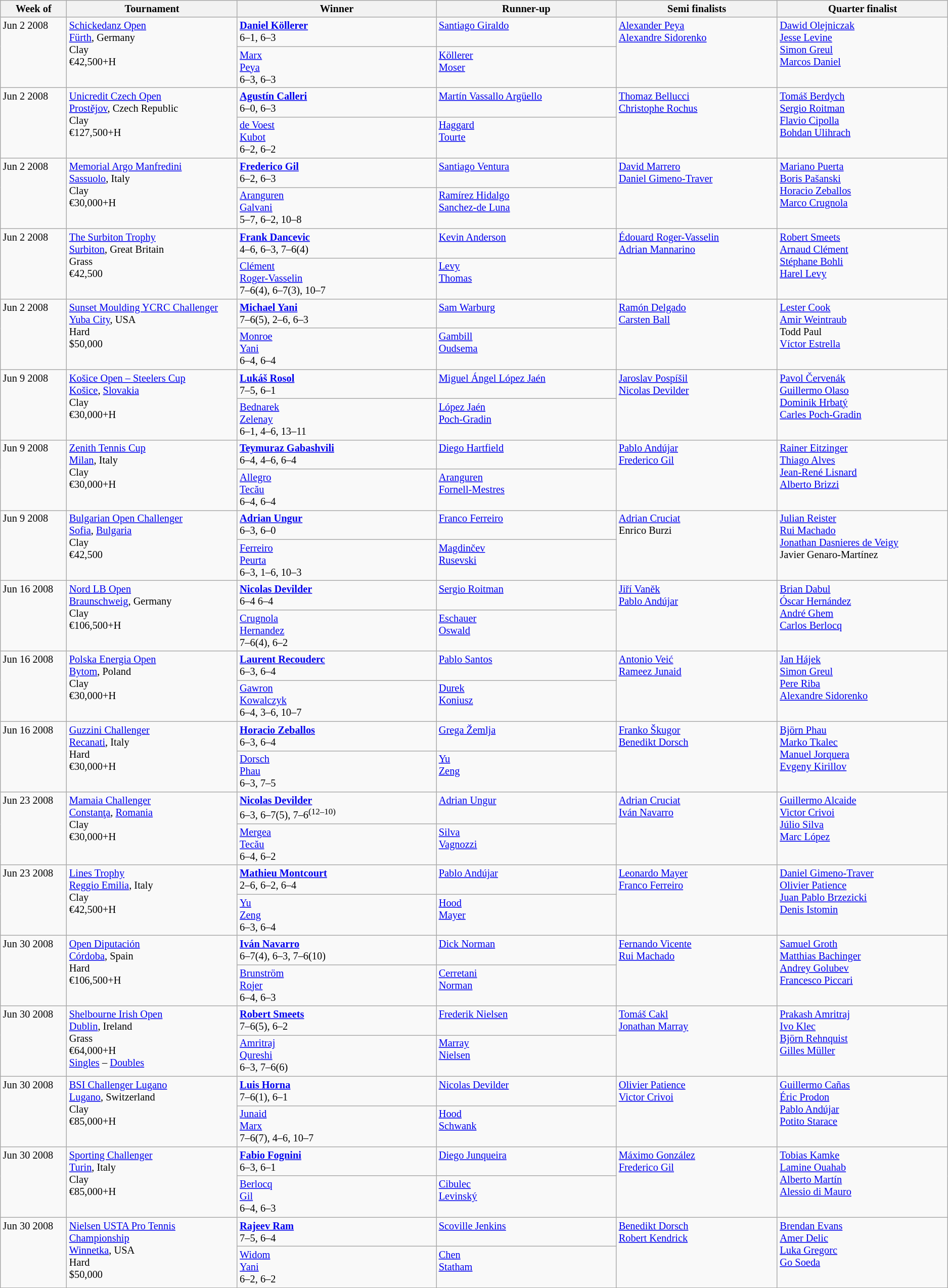<table class=wikitable style=font-size:85%>
<tr>
<th width=7%>Week of</th>
<th width=18%>Tournament</th>
<th width=21%>Winner</th>
<th width=19%>Runner-up</th>
<th width=17%>Semi finalists</th>
<th width=22%>Quarter finalist</th>
</tr>
<tr valign=top>
<td rowspan=2>Jun 2 2008</td>
<td rowspan=2><a href='#'>Schickedanz Open</a><br> <a href='#'>Fürth</a>, Germany<br>Clay<br>€42,500+H</td>
<td> <strong><a href='#'>Daniel Köllerer</a></strong><br>6–1, 6–3</td>
<td> <a href='#'>Santiago Giraldo</a></td>
<td rowspan=2> <a href='#'>Alexander Peya</a><br> <a href='#'>Alexandre Sidorenko</a></td>
<td rowspan=2> <a href='#'>Dawid Olejniczak</a><br> <a href='#'>Jesse Levine</a><br> <a href='#'>Simon Greul</a><br> <a href='#'>Marcos Daniel</a></td>
</tr>
<tr valign=top>
<td> <a href='#'>Marx</a> <br>  <a href='#'>Peya</a><br>6–3, 6–3</td>
<td> <a href='#'>Köllerer</a> <br>  <a href='#'>Moser</a></td>
</tr>
<tr valign=top>
<td rowspan=2>Jun 2 2008</td>
<td rowspan=2><a href='#'>Unicredit Czech Open</a><br> <a href='#'>Prostějov</a>, Czech Republic<br>Clay<br>€127,500+H</td>
<td> <strong><a href='#'>Agustín Calleri</a></strong><br>6–0, 6–3</td>
<td> <a href='#'>Martín Vassallo Argüello</a></td>
<td rowspan=2> <a href='#'>Thomaz Bellucci</a><br> <a href='#'>Christophe Rochus</a></td>
<td rowspan=2> <a href='#'>Tomáš Berdych</a><br> <a href='#'>Sergio Roitman</a><br> <a href='#'>Flavio Cipolla</a><br> <a href='#'>Bohdan Ulihrach</a></td>
</tr>
<tr valign=top>
<td> <a href='#'>de Voest</a> <br>  <a href='#'>Kubot</a><br>6–2, 6–2</td>
<td> <a href='#'>Haggard</a> <br>  <a href='#'>Tourte</a></td>
</tr>
<tr valign=top>
<td rowspan=2>Jun 2 2008</td>
<td rowspan=2><a href='#'>Memorial Argo Manfredini</a><br> <a href='#'>Sassuolo</a>, Italy<br>Clay<br>€30,000+H</td>
<td> <strong><a href='#'>Frederico Gil</a></strong><br>6–2, 6–3</td>
<td> <a href='#'>Santiago Ventura</a></td>
<td rowspan=2> <a href='#'>David Marrero</a><br> <a href='#'>Daniel Gimeno-Traver</a></td>
<td rowspan=2> <a href='#'>Mariano Puerta</a><br> <a href='#'>Boris Pašanski</a><br> <a href='#'>Horacio Zeballos</a><br> <a href='#'>Marco Crugnola</a></td>
</tr>
<tr valign=top>
<td> <a href='#'>Aranguren</a> <br>  <a href='#'>Galvani</a><br>5–7, 6–2, 10–8</td>
<td> <a href='#'>Ramírez Hidalgo</a> <br>  <a href='#'>Sanchez-de Luna</a></td>
</tr>
<tr valign=top>
<td rowspan=2>Jun 2 2008</td>
<td rowspan=2><a href='#'>The Surbiton Trophy</a><br><a href='#'>Surbiton</a>, Great Britain<br>Grass<br>€42,500</td>
<td> <strong><a href='#'>Frank Dancevic</a></strong><br>4–6, 6–3, 7–6(4)</td>
<td> <a href='#'>Kevin Anderson</a></td>
<td rowspan=2> <a href='#'>Édouard Roger-Vasselin</a><br> <a href='#'>Adrian Mannarino</a></td>
<td rowspan=2> <a href='#'>Robert Smeets</a><br> <a href='#'>Arnaud Clément</a><br> <a href='#'>Stéphane Bohli</a><br> <a href='#'>Harel Levy</a></td>
</tr>
<tr valign=top>
<td> <a href='#'>Clément</a> <br>  <a href='#'>Roger-Vasselin</a><br>7–6(4), 6–7(3), 10–7</td>
<td> <a href='#'>Levy</a> <br>  <a href='#'>Thomas</a></td>
</tr>
<tr valign=top>
<td rowspan=2>Jun 2 2008</td>
<td rowspan=2><a href='#'>Sunset Moulding YCRC Challenger</a><br> <a href='#'>Yuba City</a>, USA<br>Hard<br>$50,000</td>
<td> <strong><a href='#'>Michael Yani</a></strong><br>7–6(5), 2–6, 6–3</td>
<td> <a href='#'>Sam Warburg</a></td>
<td rowspan=2> <a href='#'>Ramón Delgado</a><br> <a href='#'>Carsten Ball</a></td>
<td rowspan=2> <a href='#'>Lester Cook</a><br> <a href='#'>Amir Weintraub</a><br> Todd Paul<br> <a href='#'>Víctor Estrella</a></td>
</tr>
<tr valign=top>
<td> <a href='#'>Monroe</a> <br>  <a href='#'>Yani</a><br>6–4, 6–4</td>
<td> <a href='#'>Gambill</a> <br>  <a href='#'>Oudsema</a></td>
</tr>
<tr valign=top>
<td rowspan=2>Jun 9 2008</td>
<td rowspan=2><a href='#'>Košice Open – Steelers Cup</a><br> <a href='#'>Košice</a>, <a href='#'>Slovakia</a><br>Clay<br>€30,000+H</td>
<td> <strong><a href='#'>Lukáš Rosol</a></strong><br>7–5, 6–1</td>
<td> <a href='#'>Miguel Ángel López Jaén</a></td>
<td rowspan=2> <a href='#'>Jaroslav Pospíšil</a><br> <a href='#'>Nicolas Devilder</a></td>
<td rowspan=2> <a href='#'>Pavol Červenák</a><br> <a href='#'>Guillermo Olaso</a><br> <a href='#'>Dominik Hrbatý</a><br> <a href='#'>Carles Poch-Gradin</a></td>
</tr>
<tr valign=top>
<td> <a href='#'>Bednarek</a> <br>  <a href='#'>Zelenay</a><br>6–1, 4–6, 13–11</td>
<td> <a href='#'>López Jaén</a> <br>  <a href='#'>Poch-Gradin</a></td>
</tr>
<tr valign=top>
<td rowspan=2>Jun 9 2008</td>
<td rowspan=2><a href='#'>Zenith Tennis Cup</a><br> <a href='#'>Milan</a>, Italy<br>Clay<br>€30,000+H</td>
<td> <strong><a href='#'>Teymuraz Gabashvili</a></strong><br>6–4, 4–6, 6–4</td>
<td> <a href='#'>Diego Hartfield</a></td>
<td rowspan=2> <a href='#'>Pablo Andújar</a><br> <a href='#'>Frederico Gil</a></td>
<td rowspan=2> <a href='#'>Rainer Eitzinger</a><br> <a href='#'>Thiago Alves</a><br> <a href='#'>Jean-René Lisnard</a><br> <a href='#'>Alberto Brizzi</a></td>
</tr>
<tr valign=top>
<td> <a href='#'>Allegro</a> <br>  <a href='#'>Tecău</a><br>6–4, 6–4</td>
<td> <a href='#'>Aranguren</a> <br>  <a href='#'>Fornell-Mestres</a></td>
</tr>
<tr valign=top>
<td rowspan=2>Jun 9 2008</td>
<td rowspan=2><a href='#'>Bulgarian Open Challenger</a><br> <a href='#'>Sofia</a>, <a href='#'>Bulgaria</a><br>Clay<br>€42,500</td>
<td> <strong><a href='#'>Adrian Ungur</a></strong><br>6–3, 6–0</td>
<td> <a href='#'>Franco Ferreiro</a></td>
<td rowspan=2> <a href='#'>Adrian Cruciat</a><br> Enrico Burzi</td>
<td rowspan=2> <a href='#'>Julian Reister</a><br> <a href='#'>Rui Machado</a><br> <a href='#'>Jonathan Dasnieres de Veigy</a><br> Javier Genaro-Martínez</td>
</tr>
<tr valign=top>
<td> <a href='#'>Ferreiro</a> <br>  <a href='#'>Peurta</a><br>6–3, 1–6, 10–3</td>
<td> <a href='#'>Magdinčev</a> <br>  <a href='#'>Rusevski</a></td>
</tr>
<tr valign=top>
<td rowspan=2>Jun 16 2008</td>
<td rowspan=2><a href='#'>Nord LB Open</a><br> <a href='#'>Braunschweig</a>, Germany<br>Clay<br>€106,500+H</td>
<td> <strong><a href='#'>Nicolas Devilder</a></strong><br>6–4 6–4</td>
<td> <a href='#'>Sergio Roitman</a></td>
<td rowspan=2> <a href='#'>Jiří Vaněk</a><br> <a href='#'>Pablo Andújar</a></td>
<td rowspan=2> <a href='#'>Brian Dabul</a><br> <a href='#'>Óscar Hernández</a><br> <a href='#'>André Ghem</a><br> <a href='#'>Carlos Berlocq</a></td>
</tr>
<tr valign=top>
<td> <a href='#'>Crugnola</a> <br>  <a href='#'>Hernandez</a><br>7–6(4), 6–2</td>
<td> <a href='#'>Eschauer</a> <br>  <a href='#'>Oswald</a></td>
</tr>
<tr valign=top>
<td rowspan=2>Jun 16 2008</td>
<td rowspan=2><a href='#'>Polska Energia Open</a><br> <a href='#'>Bytom</a>, Poland<br>Clay<br>€30,000+H</td>
<td> <strong><a href='#'>Laurent Recouderc</a></strong><br>6–3, 6–4</td>
<td> <a href='#'>Pablo Santos</a></td>
<td rowspan=2> <a href='#'>Antonio Veić</a><br> <a href='#'>Rameez Junaid</a></td>
<td rowspan=2> <a href='#'>Jan Hájek</a><br> <a href='#'>Simon Greul</a><br> <a href='#'>Pere Riba</a><br> <a href='#'>Alexandre Sidorenko</a></td>
</tr>
<tr valign=top>
<td> <a href='#'>Gawron</a> <br>  <a href='#'>Kowalczyk</a><br>6–4, 3–6, 10–7</td>
<td> <a href='#'>Durek</a> <br>  <a href='#'>Koniusz</a></td>
</tr>
<tr valign=top>
<td rowspan=2>Jun 16 2008</td>
<td rowspan=2><a href='#'>Guzzini Challenger</a><br><a href='#'>Recanati</a>, Italy<br>Hard<br>€30,000+H</td>
<td> <strong><a href='#'>Horacio Zeballos</a></strong><br>6–3, 6–4</td>
<td> <a href='#'>Grega Žemlja</a></td>
<td rowspan=2> <a href='#'>Franko Škugor</a><br> <a href='#'>Benedikt Dorsch</a></td>
<td rowspan=2> <a href='#'>Björn Phau</a><br> <a href='#'>Marko Tkalec</a><br> <a href='#'>Manuel Jorquera</a><br> <a href='#'>Evgeny Kirillov</a></td>
</tr>
<tr valign=top>
<td> <a href='#'>Dorsch</a> <br>  <a href='#'>Phau</a><br>6–3, 7–5</td>
<td> <a href='#'>Yu</a> <br>  <a href='#'>Zeng</a></td>
</tr>
<tr valign=top>
<td rowspan=2>Jun 23 2008</td>
<td rowspan=2><a href='#'>Mamaia Challenger</a><br> <a href='#'>Constanţa</a>, <a href='#'>Romania</a><br>Clay<br>€30,000+H</td>
<td> <strong><a href='#'>Nicolas Devilder</a></strong><br>6–3, 6–7(5), 7–6<sup>(12–10)</sup></td>
<td> <a href='#'>Adrian Ungur</a></td>
<td rowspan=2> <a href='#'>Adrian Cruciat</a><br> <a href='#'>Iván Navarro</a></td>
<td rowspan=2> <a href='#'>Guillermo Alcaide</a><br> <a href='#'>Victor Crivoi</a><br> <a href='#'>Júlio Silva</a><br> <a href='#'>Marc López</a></td>
</tr>
<tr valign=top>
<td> <a href='#'>Mergea</a> <br>  <a href='#'>Tecău</a><br>6–4, 6–2</td>
<td> <a href='#'>Silva</a> <br>  <a href='#'>Vagnozzi</a></td>
</tr>
<tr valign=top>
<td rowspan=2>Jun 23 2008</td>
<td rowspan=2><a href='#'>Lines Trophy</a><br> <a href='#'>Reggio Emilia</a>, Italy<br>Clay<br>€42,500+H</td>
<td> <strong><a href='#'>Mathieu Montcourt</a></strong><br>2–6, 6–2, 6–4</td>
<td> <a href='#'>Pablo Andújar</a></td>
<td rowspan=2> <a href='#'>Leonardo Mayer</a><br> <a href='#'>Franco Ferreiro</a></td>
<td rowspan=2> <a href='#'>Daniel Gimeno-Traver</a><br> <a href='#'>Olivier Patience</a><br> <a href='#'>Juan Pablo Brzezicki</a><br> <a href='#'>Denis Istomin</a></td>
</tr>
<tr valign=top>
<td> <a href='#'>Yu</a> <br>  <a href='#'>Zeng</a><br>6–3, 6–4</td>
<td> <a href='#'>Hood</a> <br>  <a href='#'>Mayer</a></td>
</tr>
<tr valign=top>
<td rowspan=2>Jun 30 2008</td>
<td rowspan=2><a href='#'>Open Diputación</a><br> <a href='#'>Córdoba</a>, Spain<br>Hard<br>€106,500+H</td>
<td> <strong><a href='#'>Iván Navarro</a></strong><br>6–7(4), 6–3, 7–6(10)</td>
<td> <a href='#'>Dick Norman</a></td>
<td rowspan=2> <a href='#'>Fernando Vicente</a><br> <a href='#'>Rui Machado</a></td>
<td rowspan=2> <a href='#'>Samuel Groth</a><br> <a href='#'>Matthias Bachinger</a><br> <a href='#'>Andrey Golubev</a><br> <a href='#'>Francesco Piccari</a></td>
</tr>
<tr valign=top>
<td> <a href='#'>Brunström</a> <br>  <a href='#'>Rojer</a><br>6–4, 6–3</td>
<td> <a href='#'>Cerretani</a> <br>  <a href='#'>Norman</a></td>
</tr>
<tr valign=top>
<td rowspan=2>Jun 30 2008</td>
<td rowspan=2><a href='#'>Shelbourne Irish Open</a><br> <a href='#'>Dublin</a>, Ireland<br>Grass<br>€64,000+H<br><a href='#'>Singles</a> – <a href='#'>Doubles</a></td>
<td> <strong><a href='#'>Robert Smeets</a></strong><br>7–6(5), 6–2</td>
<td> <a href='#'>Frederik Nielsen</a></td>
<td rowspan=2> <a href='#'>Tomáš Cakl</a><br> <a href='#'>Jonathan Marray</a></td>
<td rowspan=2> <a href='#'>Prakash Amritraj</a><br> <a href='#'>Ivo Klec</a><br> <a href='#'>Björn Rehnquist</a><br> <a href='#'>Gilles Müller</a></td>
</tr>
<tr valign=top>
<td> <a href='#'>Amritraj</a> <br>  <a href='#'>Qureshi</a><br>6–3, 7–6(6)</td>
<td> <a href='#'>Marray</a> <br>  <a href='#'>Nielsen</a></td>
</tr>
<tr valign=top>
<td rowspan=2>Jun 30 2008</td>
<td rowspan=2><a href='#'>BSI Challenger Lugano</a><br> <a href='#'>Lugano</a>, Switzerland<br>Clay<br>€85,000+H</td>
<td> <strong><a href='#'>Luis Horna</a></strong><br>7–6(1), 6–1</td>
<td> <a href='#'>Nicolas Devilder</a></td>
<td rowspan=2> <a href='#'>Olivier Patience</a><br> <a href='#'>Victor Crivoi</a></td>
<td rowspan=2> <a href='#'>Guillermo Cañas</a><br> <a href='#'>Éric Prodon</a><br> <a href='#'>Pablo Andújar</a><br> <a href='#'>Potito Starace</a></td>
</tr>
<tr valign=top>
<td> <a href='#'>Junaid</a> <br>  <a href='#'>Marx</a><br>7–6(7), 4–6, 10–7</td>
<td> <a href='#'>Hood</a> <br>  <a href='#'>Schwank</a></td>
</tr>
<tr valign=top>
<td rowspan=2>Jun 30 2008</td>
<td rowspan=2><a href='#'>Sporting Challenger</a><br> <a href='#'>Turin</a>, Italy<br>Clay<br>€85,000+H</td>
<td> <strong><a href='#'>Fabio Fognini</a></strong><br>6–3, 6–1</td>
<td> <a href='#'>Diego Junqueira</a></td>
<td rowspan=2> <a href='#'>Máximo González</a><br> <a href='#'>Frederico Gil</a></td>
<td rowspan=2> <a href='#'>Tobias Kamke</a><br> <a href='#'>Lamine Ouahab</a><br> <a href='#'>Alberto Martín</a><br> <a href='#'>Alessio di Mauro</a></td>
</tr>
<tr valign=top>
<td> <a href='#'>Berlocq</a> <br>  <a href='#'>Gil</a><br>6–4, 6–3</td>
<td> <a href='#'>Cibulec</a> <br>  <a href='#'>Levinský</a></td>
</tr>
<tr valign=top>
<td rowspan=2>Jun 30 2008</td>
<td rowspan=2><a href='#'>Nielsen USTA Pro Tennis Championship</a><br><a href='#'>Winnetka</a>, USA<br>Hard<br>$50,000</td>
<td> <strong><a href='#'>Rajeev Ram</a></strong><br>7–5, 6–4</td>
<td> <a href='#'>Scoville Jenkins</a></td>
<td rowspan=2> <a href='#'>Benedikt Dorsch</a><br> <a href='#'>Robert Kendrick</a></td>
<td rowspan=2> <a href='#'>Brendan Evans</a><br> <a href='#'>Amer Delic</a><br> <a href='#'>Luka Gregorc</a><br> <a href='#'>Go Soeda</a></td>
</tr>
<tr valign=top>
<td> <a href='#'>Widom</a> <br>  <a href='#'>Yani</a><br>6–2, 6–2</td>
<td> <a href='#'>Chen</a> <br>  <a href='#'>Statham</a></td>
</tr>
</table>
